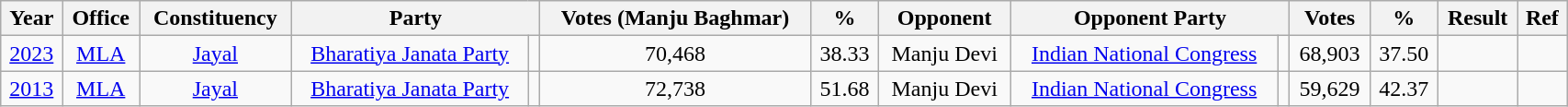<table class="wikitable" style="width:90%; text-align: center;">
<tr>
<th>Year</th>
<th>Office</th>
<th>Constituency</th>
<th colspan=2>Party</th>
<th>Votes (Manju Baghmar)</th>
<th>%</th>
<th>Opponent</th>
<th colspan=2>Opponent Party</th>
<th>Votes</th>
<th>%</th>
<th>Result</th>
<th>Ref</th>
</tr>
<tr>
<td><a href='#'>2023</a></td>
<td><a href='#'>MLA</a></td>
<td><a href='#'>Jayal</a></td>
<td><a href='#'>Bharatiya Janata Party</a></td>
<td></td>
<td>70,468</td>
<td>38.33</td>
<td>Manju Devi</td>
<td><a href='#'>Indian National Congress</a></td>
<td></td>
<td>68,903</td>
<td>37.50</td>
<td></td>
<td></td>
</tr>
<tr>
<td><a href='#'>2013</a></td>
<td><a href='#'>MLA</a></td>
<td><a href='#'>Jayal</a></td>
<td><a href='#'>Bharatiya Janata Party</a></td>
<td></td>
<td>72,738</td>
<td>51.68</td>
<td>Manju Devi</td>
<td><a href='#'>Indian National Congress</a></td>
<td></td>
<td>59,629</td>
<td>42.37</td>
<td></td>
<td></td>
</tr>
</table>
